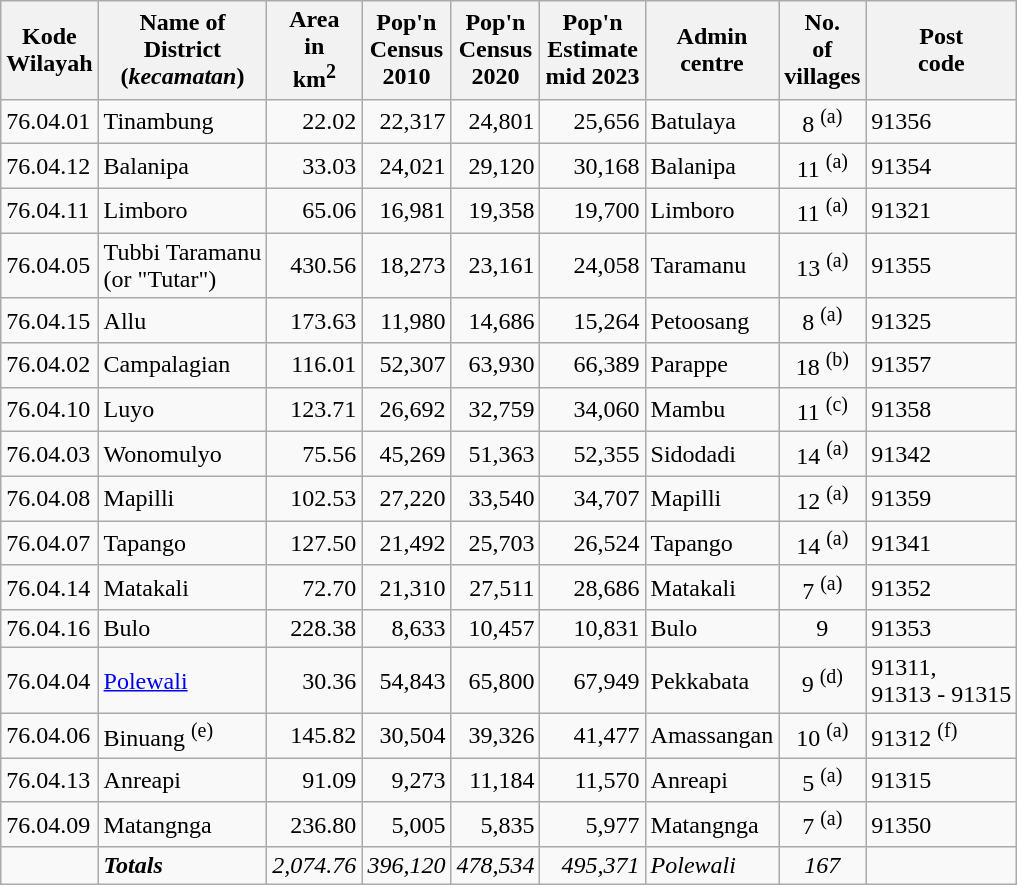<table class="sortable wikitable">
<tr>
<th>Kode <br>Wilayah</th>
<th>Name of<br>District<br>(<em>kecamatan</em>)</th>
<th>Area <br>in<br> km<sup>2</sup></th>
<th>Pop'n<br>Census<br>2010</th>
<th>Pop'n<br>Census<br>2020</th>
<th>Pop'n<br>Estimate<br>mid 2023</th>
<th>Admin<br>centre</th>
<th>No.<br>of<br>villages</th>
<th>Post<br>code</th>
</tr>
<tr>
<td>76.04.01</td>
<td>Tinambung</td>
<td align="right">22.02</td>
<td align="right">22,317</td>
<td align="right">24,801</td>
<td align="right">25,656</td>
<td>Batulaya</td>
<td align="center">8 <sup>(a)</sup></td>
<td>91356</td>
</tr>
<tr>
<td>76.04.12</td>
<td>Balanipa</td>
<td align="right">33.03</td>
<td align="right">24,021</td>
<td align="right">29,120</td>
<td align="right">30,168</td>
<td>Balanipa</td>
<td align="center">11 <sup>(a)</sup></td>
<td>91354</td>
</tr>
<tr>
<td>76.04.11</td>
<td>Limboro</td>
<td align="right">65.06</td>
<td align="right">16,981</td>
<td align="right">19,358</td>
<td align="right">19,700</td>
<td>Limboro</td>
<td align="center">11 <sup>(a)</sup></td>
<td>91321</td>
</tr>
<tr>
<td>76.04.05</td>
<td>Tubbi Taramanu <br>(or "Tutar")</td>
<td align="right">430.56</td>
<td align="right">18,273</td>
<td align="right">23,161</td>
<td align="right">24,058</td>
<td>Taramanu</td>
<td align="center">13 <sup>(a)</sup></td>
<td>91355</td>
</tr>
<tr>
<td>76.04.15</td>
<td>Allu</td>
<td align="right">173.63</td>
<td align="right">11,980</td>
<td align="right">14,686</td>
<td align="right">15,264</td>
<td>Petoosang</td>
<td align="center">8 <sup>(a)</sup></td>
<td>91325</td>
</tr>
<tr>
<td>76.04.02</td>
<td>Campalagian</td>
<td align="right">116.01</td>
<td align="right">52,307</td>
<td align="right">63,930</td>
<td align="right">66,389</td>
<td>Parappe</td>
<td align="center">18 <sup>(b)</sup></td>
<td>91357</td>
</tr>
<tr>
<td>76.04.10</td>
<td>Luyo</td>
<td align="right">123.71</td>
<td align="right">26,692</td>
<td align="right">32,759</td>
<td align="right">34,060</td>
<td>Mambu</td>
<td align="center">11 <sup>(c)</sup></td>
<td>91358</td>
</tr>
<tr>
<td>76.04.03</td>
<td>Wonomulyo</td>
<td align="right">75.56</td>
<td align="right">45,269</td>
<td align="right">51,363</td>
<td align="right">52,355</td>
<td>Sidodadi</td>
<td align="center">14 <sup>(a)</sup></td>
<td>91342</td>
</tr>
<tr>
<td>76.04.08</td>
<td>Mapilli</td>
<td align="right">102.53</td>
<td align="right">27,220</td>
<td align="right">33,540</td>
<td align="right">34,707</td>
<td>Mapilli</td>
<td align="center">12 <sup>(a)</sup></td>
<td>91359</td>
</tr>
<tr>
<td>76.04.07</td>
<td>Tapango</td>
<td align="right">127.50</td>
<td align="right">21,492</td>
<td align="right">25,703</td>
<td align="right">26,524</td>
<td>Tapango</td>
<td align="center">14 <sup>(a)</sup></td>
<td>91341</td>
</tr>
<tr>
<td>76.04.14</td>
<td>Matakali</td>
<td align="right">72.70</td>
<td align="right">21,310</td>
<td align="right">27,511</td>
<td align="right">28,686</td>
<td>Matakali</td>
<td align="center">7 <sup>(a)</sup></td>
<td>91352</td>
</tr>
<tr>
<td>76.04.16</td>
<td>Bulo</td>
<td align="right">228.38</td>
<td align="right">8,633</td>
<td align="right">10,457</td>
<td align="right">10,831</td>
<td>Bulo</td>
<td align="center">9</td>
<td>91353</td>
</tr>
<tr>
<td>76.04.04</td>
<td><a href='#'>Polewali</a></td>
<td align="right">30.36</td>
<td align="right">54,843</td>
<td align="right">65,800</td>
<td align="right">67,949</td>
<td>Pekkabata</td>
<td align="center">9 <sup>(d)</sup></td>
<td>91311,<br>91313 - 91315</td>
</tr>
<tr>
<td>76.04.06</td>
<td>Binuang <sup>(e)</sup></td>
<td align="right">145.82</td>
<td align="right">30,504</td>
<td align="right">39,326</td>
<td align="right">41,477</td>
<td>Amassangan</td>
<td align="center">10 <sup>(a)</sup></td>
<td>91312 <sup>(f)</sup></td>
</tr>
<tr>
<td>76.04.13</td>
<td>Anreapi</td>
<td align="right">91.09</td>
<td align="right">9,273</td>
<td align="right">11,184</td>
<td align="right">11,570</td>
<td>Anreapi</td>
<td align="center">5 <sup>(a)</sup></td>
<td>91315</td>
</tr>
<tr>
<td>76.04.09</td>
<td>Matangnga</td>
<td align="right">236.80</td>
<td align="right">5,005</td>
<td align="right">5,835</td>
<td align="right">5,977</td>
<td>Matangnga</td>
<td align="center">7 <sup>(a)</sup></td>
<td>91350</td>
</tr>
<tr>
<td></td>
<td><strong><em>Totals</em></strong></td>
<td align="right"><em>2,074.76</em></td>
<td align="right"><em>396,120</em></td>
<td align="right"><em>478,534</em></td>
<td align="right"><em>495,371</em></td>
<td><em>Polewali</em></td>
<td align="center"><em>167</em></td>
<td></td>
</tr>
</table>
